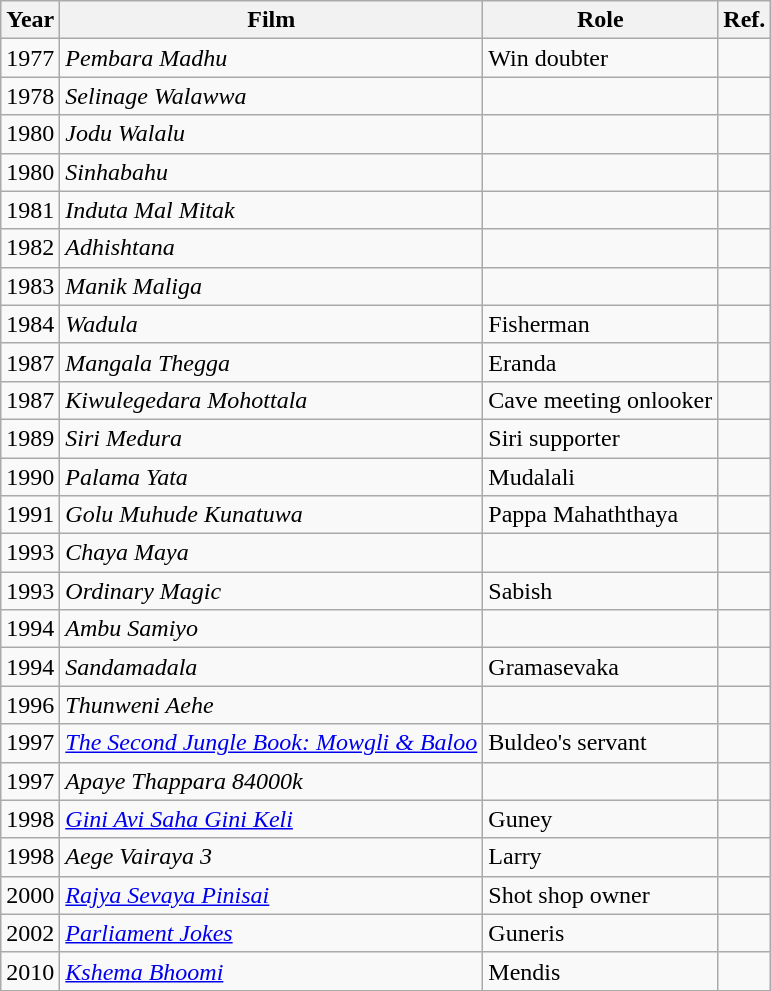<table class="wikitable">
<tr>
<th>Year</th>
<th>Film</th>
<th>Role</th>
<th>Ref.</th>
</tr>
<tr>
<td>1977</td>
<td><em>Pembara Madhu</em></td>
<td>Win doubter</td>
<td></td>
</tr>
<tr>
<td>1978</td>
<td><em>Selinage Walawwa</em></td>
<td></td>
<td></td>
</tr>
<tr>
<td>1980</td>
<td><em>Jodu Walalu</em></td>
<td></td>
<td></td>
</tr>
<tr>
<td>1980</td>
<td><em>Sinhabahu</em></td>
<td></td>
<td></td>
</tr>
<tr>
<td>1981</td>
<td><em>Induta Mal Mitak</em></td>
<td></td>
<td></td>
</tr>
<tr>
<td>1982</td>
<td><em>Adhishtana</em></td>
<td></td>
<td></td>
</tr>
<tr>
<td>1983</td>
<td><em>Manik Maliga</em></td>
<td></td>
<td></td>
</tr>
<tr>
<td>1984</td>
<td><em>Wadula</em></td>
<td>Fisherman</td>
<td></td>
</tr>
<tr>
<td>1987</td>
<td><em>Mangala Thegga</em></td>
<td>Eranda</td>
<td></td>
</tr>
<tr>
<td>1987</td>
<td><em>Kiwulegedara Mohottala</em></td>
<td>Cave meeting onlooker</td>
<td></td>
</tr>
<tr>
<td>1989</td>
<td><em>Siri Medura</em></td>
<td>Siri supporter</td>
<td></td>
</tr>
<tr>
<td>1990</td>
<td><em>Palama Yata</em></td>
<td>Mudalali</td>
<td></td>
</tr>
<tr>
<td>1991</td>
<td><em>Golu Muhude Kunatuwa</em></td>
<td>Pappa Mahaththaya</td>
<td></td>
</tr>
<tr>
<td>1993</td>
<td><em>Chaya Maya</em></td>
<td></td>
<td></td>
</tr>
<tr>
<td>1993</td>
<td><em>Ordinary Magic</em></td>
<td>Sabish</td>
<td></td>
</tr>
<tr>
<td>1994</td>
<td><em>Ambu Samiyo</em></td>
<td></td>
<td></td>
</tr>
<tr>
<td>1994</td>
<td><em>Sandamadala</em></td>
<td>Gramasevaka</td>
<td></td>
</tr>
<tr>
<td>1996</td>
<td><em>Thunweni Aehe</em></td>
<td></td>
<td></td>
</tr>
<tr>
<td>1997</td>
<td><em><a href='#'>The Second Jungle Book: Mowgli & Baloo</a></em></td>
<td>Buldeo's servant</td>
<td></td>
</tr>
<tr>
<td>1997</td>
<td><em>Apaye Thappara 84000k</em></td>
<td></td>
<td></td>
</tr>
<tr>
<td>1998</td>
<td><em><a href='#'>Gini Avi Saha Gini Keli</a></em></td>
<td>Guney</td>
<td></td>
</tr>
<tr>
<td>1998</td>
<td><em>Aege Vairaya 3</em></td>
<td>Larry</td>
<td></td>
</tr>
<tr>
<td>2000</td>
<td><em><a href='#'>Rajya Sevaya Pinisai</a></em></td>
<td>Shot shop owner</td>
<td></td>
</tr>
<tr>
<td>2002</td>
<td><em><a href='#'>Parliament Jokes</a></em></td>
<td>Guneris</td>
<td></td>
</tr>
<tr>
<td>2010</td>
<td><em><a href='#'>Kshema Bhoomi</a></em></td>
<td>Mendis</td>
<td></td>
</tr>
</table>
